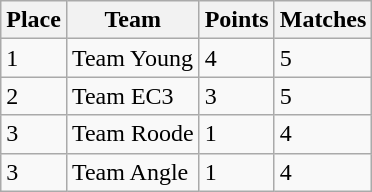<table class="wikitable sortable">
<tr>
<th>Place</th>
<th>Team</th>
<th>Points</th>
<th>Matches</th>
</tr>
<tr>
<td>1</td>
<td>Team Young</td>
<td>4</td>
<td>5</td>
</tr>
<tr>
<td>2</td>
<td>Team EC3</td>
<td>3</td>
<td>5</td>
</tr>
<tr>
<td>3</td>
<td>Team Roode</td>
<td>1</td>
<td>4</td>
</tr>
<tr>
<td>3</td>
<td>Team Angle</td>
<td>1</td>
<td>4</td>
</tr>
</table>
